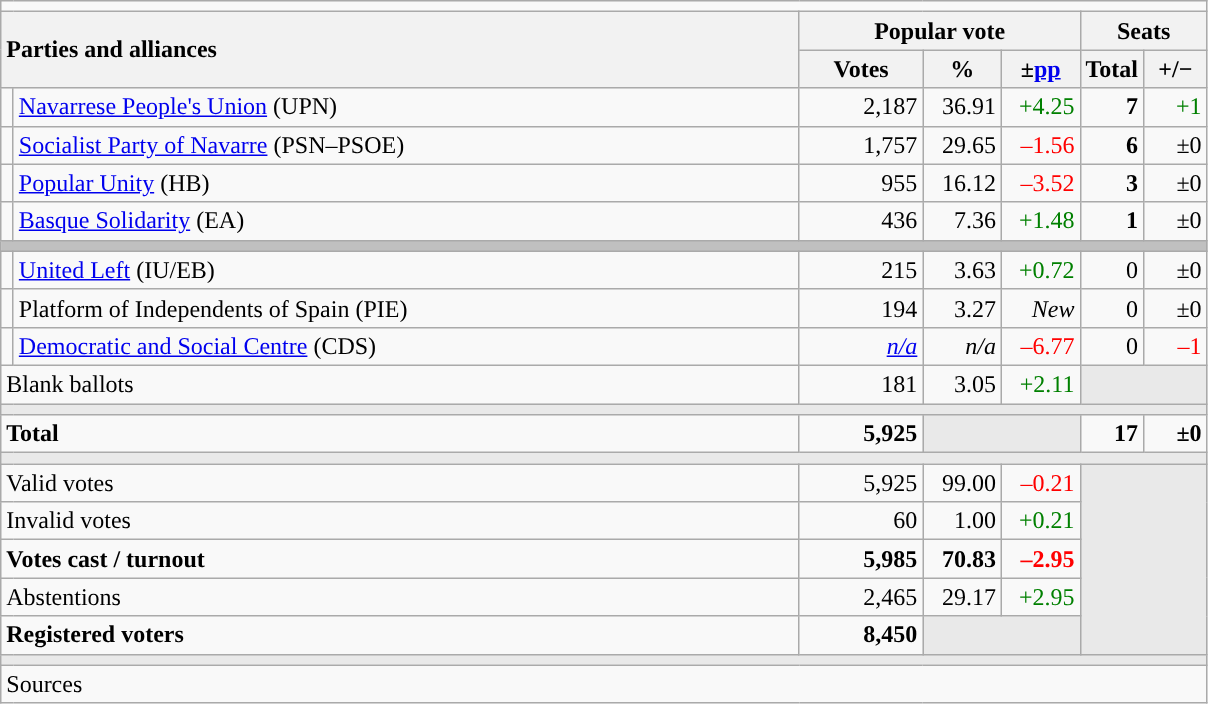<table class="wikitable" style="text-align:right;">
<tr>
<td colspan="7"></td>
</tr>
<tr>
<th style="text-align:left;" rowspan="2" colspan="2" width="525">Parties and alliances</th>
<th colspan="3">Popular vote</th>
<th colspan="2">Seats</th>
</tr>
<tr>
<th width="75">Votes</th>
<th width="45">%</th>
<th width="45">±<a href='#'>pp</a></th>
<th width="35">Total</th>
<th width="35">+/−</th>
</tr>
<tr>
<td width="1" style="color:inherit;background:"></td>
<td align="left"><a href='#'>Navarrese People's Union</a> (UPN)</td>
<td>2,187</td>
<td>36.91</td>
<td style="color:green;">+4.25</td>
<td><strong>7</strong></td>
<td style="color:green;">+1</td>
</tr>
<tr>
<td style="color:inherit;background:"></td>
<td align="left"><a href='#'>Socialist Party of Navarre</a> (PSN–PSOE)</td>
<td>1,757</td>
<td>29.65</td>
<td style="color:red;">–1.56</td>
<td><strong>6</strong></td>
<td>±0</td>
</tr>
<tr>
<td style="color:inherit;background:"></td>
<td align="left"><a href='#'>Popular Unity</a> (HB)</td>
<td>955</td>
<td>16.12</td>
<td style="color:red;">–3.52</td>
<td><strong>3</strong></td>
<td>±0</td>
</tr>
<tr>
<td style="color:inherit;background:"></td>
<td align="left"><a href='#'>Basque Solidarity</a> (EA)</td>
<td>436</td>
<td>7.36</td>
<td style="color:green;">+1.48</td>
<td><strong>1</strong></td>
<td>±0</td>
</tr>
<tr>
<td colspan="7" bgcolor="#C0C0C0"></td>
</tr>
<tr>
<td style="color:inherit;background:"></td>
<td align="left"><a href='#'>United Left</a> (IU/EB)</td>
<td>215</td>
<td>3.63</td>
<td style="color:green;">+0.72</td>
<td>0</td>
<td>±0</td>
</tr>
<tr>
<td style="color:inherit;background:"></td>
<td align="left">Platform of Independents of Spain (PIE)</td>
<td>194</td>
<td>3.27</td>
<td><em>New</em></td>
<td>0</td>
<td>±0</td>
</tr>
<tr>
<td style="color:inherit;background:"></td>
<td align="left"><a href='#'>Democratic and Social Centre</a> (CDS)</td>
<td><em><a href='#'>n/a</a></em></td>
<td><em>n/a</em></td>
<td style="color:red;">–6.77</td>
<td>0</td>
<td style="color:red;">–1</td>
</tr>
<tr>
<td align="left" colspan="2">Blank ballots</td>
<td>181</td>
<td>3.05</td>
<td style="color:green;">+2.11</td>
<td bgcolor="#E9E9E9" colspan="2"></td>
</tr>
<tr>
<td colspan="7" bgcolor="#E9E9E9"></td>
</tr>
<tr style="font-weight:bold;">
<td align="left" colspan="2">Total</td>
<td>5,925</td>
<td bgcolor="#E9E9E9" colspan="2"></td>
<td>17</td>
<td>±0</td>
</tr>
<tr>
<td colspan="7" bgcolor="#E9E9E9"></td>
</tr>
<tr>
<td align="left" colspan="2">Valid votes</td>
<td>5,925</td>
<td>99.00</td>
<td style="color:red;">–0.21</td>
<td bgcolor="#E9E9E9" colspan="2" rowspan="5"></td>
</tr>
<tr>
<td align="left" colspan="2">Invalid votes</td>
<td>60</td>
<td>1.00</td>
<td style="color:green;">+0.21</td>
</tr>
<tr style="font-weight:bold;">
<td align="left" colspan="2">Votes cast / turnout</td>
<td>5,985</td>
<td>70.83</td>
<td style="color:red;">–2.95</td>
</tr>
<tr>
<td align="left" colspan="2">Abstentions</td>
<td>2,465</td>
<td>29.17</td>
<td style="color:green;">+2.95</td>
</tr>
<tr style="font-weight:bold;">
<td align="left" colspan="2">Registered voters</td>
<td>8,450</td>
<td bgcolor="#E9E9E9" colspan="2"></td>
</tr>
<tr>
<td colspan="7" bgcolor="#E9E9E9"></td>
</tr>
<tr>
<td align="left" colspan="7">Sources</td>
</tr>
</table>
